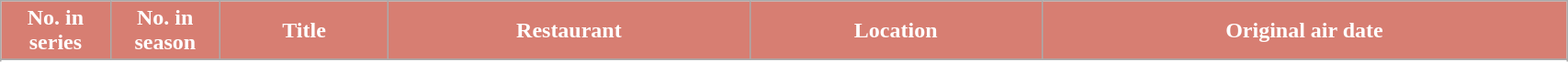<table class="wikitable plainrowheaders" style="width:90%;">
<tr>
<th scope="col" style="background-color: #D77E72; color: #FFFFFF;" width=7%>No. in<br>series</th>
<th scope="col" style="background-color: #D77E72; color: #FFFFFF;" width=7%>No. in<br>season</th>
<th scope="col" style="background-color: #D77E72; color: #FFFFFF;">Title</th>
<th scope="col" style="background-color: #D77E72; color: #FFFFFF;">Restaurant</th>
<th scope="col" style="background-color: #D77E72; color: #FFFFFF;">Location</th>
<th scope="col" style="background-color: #D77E72; color: #FFFFFF;">Original air date</th>
</tr>
<tr>
</tr>
<tr>
</tr>
<tr>
</tr>
<tr>
</tr>
<tr>
</tr>
<tr>
</tr>
<tr>
</tr>
<tr>
</tr>
<tr>
</tr>
<tr>
</tr>
<tr>
</tr>
<tr>
</tr>
<tr>
</tr>
</table>
